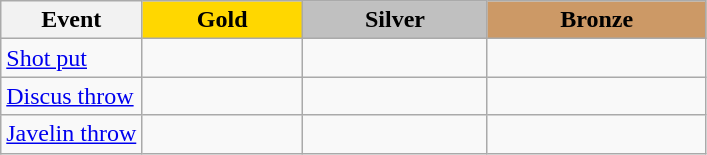<table class=wikitable style="font-size:100%">
<tr>
<th rowspan="1" width="20%">Event</th>
<th rowspan="1" style="background:gold;">Gold</th>
<th colspan="1" style="background:silver;">Silver</th>
<th colspan="1" style="background:#CC9966;">Bronze</th>
</tr>
<tr>
<td><a href='#'>Shot put</a><br></td>
<td></td>
<td></td>
<td></td>
</tr>
<tr>
<td><a href='#'>Discus throw</a><br></td>
<td></td>
<td></td>
<td></td>
</tr>
<tr>
<td><a href='#'>Javelin throw</a><br></td>
<td></td>
<td></td>
<td></td>
</tr>
</table>
